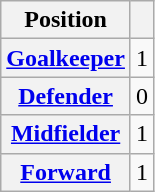<table class="wikitable plainrowheaders">
<tr>
<th scope="col">Position</th>
<th scope="col"></th>
</tr>
<tr>
<th scope="row"><a href='#'>Goalkeeper</a></th>
<td style="text-align:center">1</td>
</tr>
<tr>
<th scope="row"><a href='#'>Defender</a></th>
<td style="text-align:center">0</td>
</tr>
<tr>
<th scope="row"><a href='#'>Midfielder</a></th>
<td style="text-align:center">1</td>
</tr>
<tr>
<th scope="row"><a href='#'>Forward</a></th>
<td style="text-align:center">1</td>
</tr>
</table>
